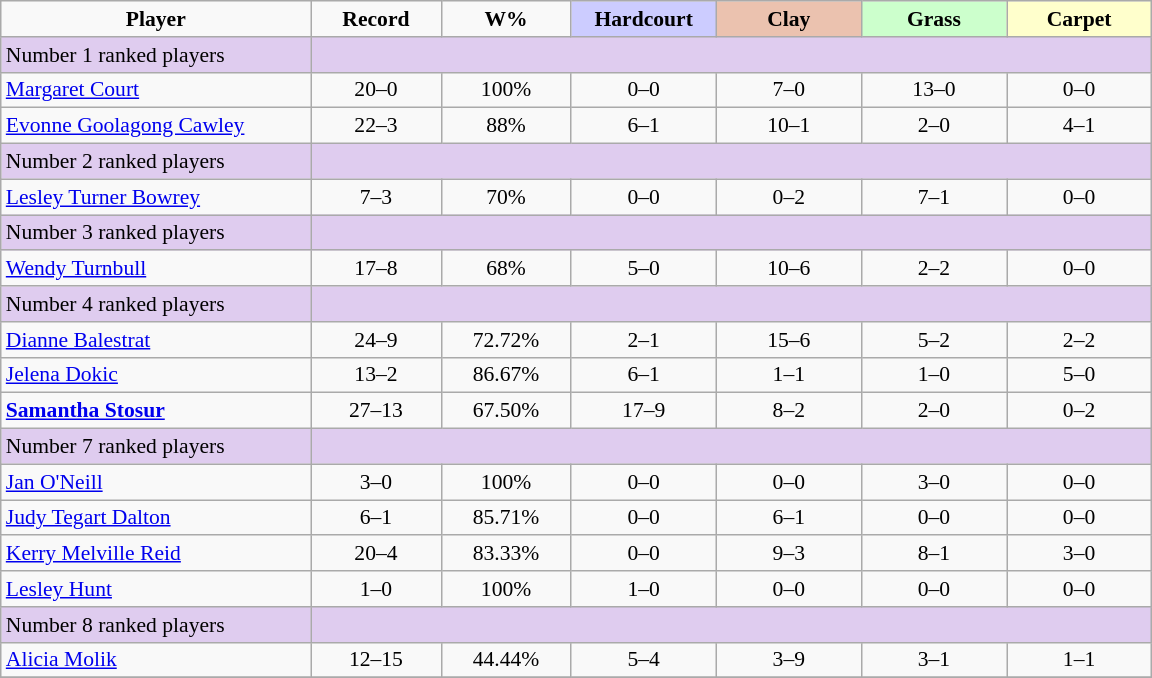<table class="wikitable sortable" style=font-size:90%;text-align:center>
<tr>
<td width=200><strong>Player</strong></td>
<td width=80><strong>Record</strong></td>
<td width=80><strong>W%</strong></td>
<td width=90 bgcolor=CCCCFF><strong>Hardcourt</strong></td>
<td width=90 bgcolor=EBC2AF><strong>Clay</strong></td>
<td width=90 bgcolor=CCFFCC><strong>Grass</strong></td>
<td width=90 bgcolor=ffffcc><strong>Carpet</strong></td>
</tr>
<tr bgcolor=DFCCEF>
<td align=left>Number 1 ranked players</td>
<td colspan=6></td>
</tr>
<tr>
<td align=left><a href='#'>Margaret Court</a></td>
<td>20–0</td>
<td>100%</td>
<td>0–0</td>
<td>7–0</td>
<td>13–0</td>
<td>0–0</td>
</tr>
<tr>
<td align=left><a href='#'>Evonne Goolagong Cawley</a></td>
<td>22–3</td>
<td>88%</td>
<td>6–1</td>
<td>10–1</td>
<td>2–0</td>
<td>4–1</td>
</tr>
<tr bgcolor=DFCCEF>
<td align=left>Number 2 ranked players</td>
<td colspan=6></td>
</tr>
<tr>
<td align=left><a href='#'>Lesley Turner Bowrey</a></td>
<td>7–3</td>
<td>70%</td>
<td>0–0</td>
<td>0–2</td>
<td>7–1</td>
<td>0–0</td>
</tr>
<tr bgcolor=DFCCEF>
<td align=left>Number 3 ranked players</td>
<td colspan=6></td>
</tr>
<tr>
<td align=left><a href='#'>Wendy Turnbull</a></td>
<td>17–8</td>
<td>68%</td>
<td>5–0</td>
<td>10–6</td>
<td>2–2</td>
<td>0–0</td>
</tr>
<tr bgcolor=DFCCEF>
<td align=left>Number 4 ranked players</td>
<td colspan=6></td>
</tr>
<tr>
<td align=left><a href='#'>Dianne Balestrat</a></td>
<td>24–9</td>
<td>72.72%</td>
<td>2–1</td>
<td>15–6</td>
<td>5–2</td>
<td>2–2</td>
</tr>
<tr>
<td align=left><a href='#'>Jelena Dokic</a></td>
<td>13–2</td>
<td>86.67%</td>
<td>6–1</td>
<td>1–1</td>
<td>1–0</td>
<td>5–0</td>
</tr>
<tr>
<td align=left><strong><a href='#'>Samantha Stosur</a></strong></td>
<td>27–13</td>
<td>67.50%</td>
<td>17–9</td>
<td>8–2</td>
<td>2–0</td>
<td>0–2</td>
</tr>
<tr bgcolor=DFCCEF>
<td align=left>Number 7 ranked players</td>
<td colspan=6></td>
</tr>
<tr>
<td align=left><a href='#'>Jan O'Neill</a></td>
<td>3–0</td>
<td>100%</td>
<td>0–0</td>
<td>0–0</td>
<td>3–0</td>
<td>0–0</td>
</tr>
<tr>
<td align=left><a href='#'>Judy Tegart Dalton</a></td>
<td>6–1</td>
<td>85.71%</td>
<td>0–0</td>
<td>6–1</td>
<td>0–0</td>
<td>0–0</td>
</tr>
<tr>
<td align=left><a href='#'>Kerry Melville Reid</a></td>
<td>20–4</td>
<td>83.33%</td>
<td>0–0</td>
<td>9–3</td>
<td>8–1</td>
<td>3–0</td>
</tr>
<tr>
<td align=left><a href='#'>Lesley Hunt</a></td>
<td>1–0</td>
<td>100%</td>
<td>1–0</td>
<td>0–0</td>
<td>0–0</td>
<td>0–0</td>
</tr>
<tr bgcolor=DFCCEF>
<td align=left>Number 8 ranked players</td>
<td colspan=6></td>
</tr>
<tr>
<td align=left><a href='#'>Alicia Molik</a></td>
<td>12–15</td>
<td>44.44%</td>
<td>5–4</td>
<td>3–9</td>
<td>3–1</td>
<td>1–1</td>
</tr>
<tr>
</tr>
</table>
